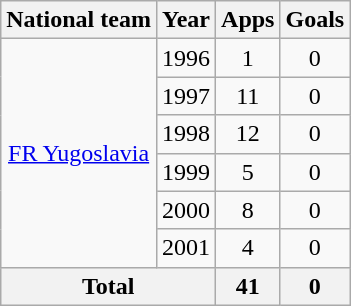<table class="wikitable" style="text-align:center">
<tr>
<th>National team</th>
<th>Year</th>
<th>Apps</th>
<th>Goals</th>
</tr>
<tr>
<td rowspan="6"><a href='#'>FR Yugoslavia</a></td>
<td>1996</td>
<td>1</td>
<td>0</td>
</tr>
<tr>
<td>1997</td>
<td>11</td>
<td>0</td>
</tr>
<tr>
<td>1998</td>
<td>12</td>
<td>0</td>
</tr>
<tr>
<td>1999</td>
<td>5</td>
<td>0</td>
</tr>
<tr>
<td>2000</td>
<td>8</td>
<td>0</td>
</tr>
<tr>
<td>2001</td>
<td>4</td>
<td>0</td>
</tr>
<tr>
<th colspan="2">Total</th>
<th>41</th>
<th>0</th>
</tr>
</table>
